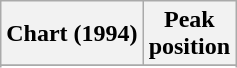<table class="wikitable sortable">
<tr>
<th>Chart (1994)</th>
<th>Peak<br>position</th>
</tr>
<tr>
</tr>
<tr>
</tr>
<tr>
</tr>
</table>
